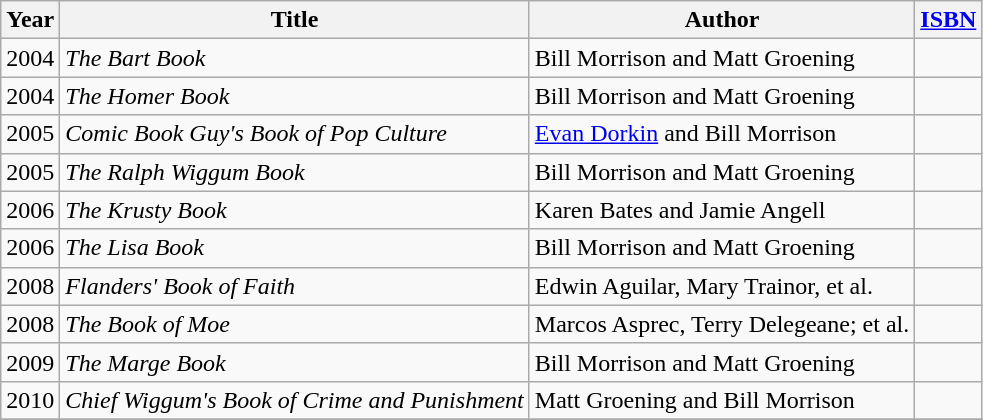<table class="wikitable sortable">
<tr>
<th scope="col">Year</th>
<th scope="col">Title</th>
<th scope="col">Author</th>
<th scope="col"><a href='#'>ISBN</a></th>
</tr>
<tr>
<td>2004</td>
<td><em>The Bart Book</em></td>
<td>Bill Morrison and Matt Groening</td>
<td></td>
</tr>
<tr>
<td>2004</td>
<td><em>The Homer Book</em></td>
<td>Bill Morrison and Matt Groening</td>
<td></td>
</tr>
<tr>
<td>2005</td>
<td><em>Comic Book Guy's Book of Pop Culture</em></td>
<td><a href='#'>Evan Dorkin</a> and Bill Morrison</td>
<td></td>
</tr>
<tr>
<td>2005</td>
<td><em>The Ralph Wiggum Book</em></td>
<td>Bill Morrison and Matt Groening</td>
<td></td>
</tr>
<tr>
<td>2006</td>
<td><em>The Krusty Book</em></td>
<td>Karen Bates and Jamie Angell</td>
<td></td>
</tr>
<tr>
<td>2006</td>
<td><em>The Lisa Book</em></td>
<td>Bill Morrison and Matt Groening</td>
<td></td>
</tr>
<tr>
<td>2008</td>
<td><em>Flanders' Book of Faith</em></td>
<td>Edwin Aguilar, Mary Trainor, et al.</td>
<td></td>
</tr>
<tr>
<td>2008</td>
<td><em>The Book of Moe</em></td>
<td>Marcos Asprec, Terry Delegeane; et al.</td>
<td></td>
</tr>
<tr>
<td>2009</td>
<td><em>The Marge Book</em></td>
<td>Bill Morrison and Matt Groening</td>
<td></td>
</tr>
<tr>
<td>2010</td>
<td><em>Chief Wiggum's Book of Crime and Punishment</em></td>
<td>Matt Groening and Bill Morrison</td>
<td></td>
</tr>
<tr>
</tr>
</table>
